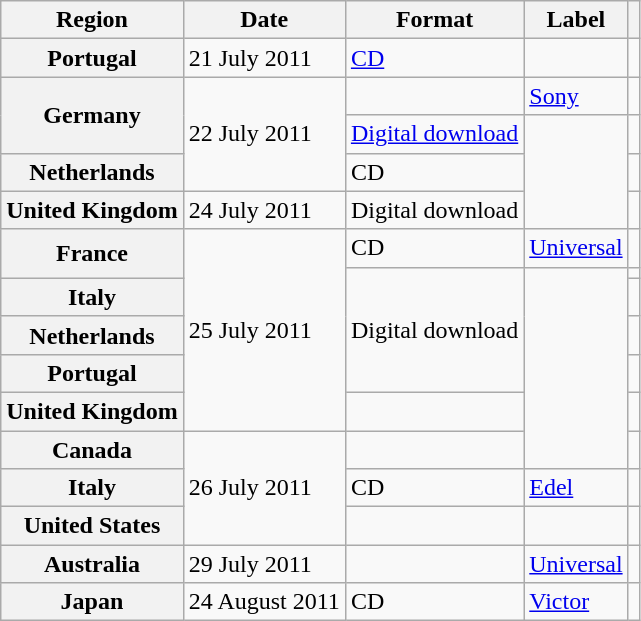<table class="wikitable plainrowheaders">
<tr>
<th scope="col">Region</th>
<th scope="col">Date</th>
<th scope="col">Format</th>
<th scope="col">Label</th>
<th scope="col"></th>
</tr>
<tr>
<th scope="row">Portugal</th>
<td>21 July 2011</td>
<td><a href='#'>CD</a></td>
<td></td>
<td align="center"></td>
</tr>
<tr>
<th scope="row" rowspan="2">Germany</th>
<td rowspan="3">22 July 2011</td>
<td></td>
<td><a href='#'>Sony</a></td>
<td align="center"></td>
</tr>
<tr>
<td><a href='#'>Digital download</a></td>
<td rowspan="3"></td>
<td align="center"></td>
</tr>
<tr>
<th scope="row">Netherlands</th>
<td>CD</td>
<td align="center"></td>
</tr>
<tr>
<th scope="row">United Kingdom</th>
<td>24 July 2011</td>
<td>Digital download</td>
<td align="center"></td>
</tr>
<tr>
<th scope="row" rowspan="2">France</th>
<td rowspan="6">25 July 2011</td>
<td>CD</td>
<td><a href='#'>Universal</a></td>
<td align="center"></td>
</tr>
<tr>
<td rowspan="4">Digital download</td>
<td rowspan="6"></td>
<td align="center"></td>
</tr>
<tr>
<th scope="row">Italy</th>
<td align="center"></td>
</tr>
<tr>
<th scope="row">Netherlands</th>
<td align="center"></td>
</tr>
<tr>
<th scope="row">Portugal</th>
<td align="center"></td>
</tr>
<tr>
<th scope="row">United Kingdom</th>
<td></td>
<td align="center"></td>
</tr>
<tr>
<th scope="row">Canada</th>
<td rowspan="3">26 July 2011</td>
<td></td>
<td align="center"></td>
</tr>
<tr>
<th scope="row">Italy</th>
<td>CD</td>
<td><a href='#'>Edel</a></td>
<td align="center"></td>
</tr>
<tr>
<th scope="row">United States</th>
<td></td>
<td></td>
<td align="center"></td>
</tr>
<tr>
<th scope="row">Australia</th>
<td>29 July 2011</td>
<td></td>
<td><a href='#'>Universal</a></td>
<td align="center"></td>
</tr>
<tr>
<th scope="row">Japan</th>
<td>24 August 2011</td>
<td>CD</td>
<td><a href='#'>Victor</a></td>
<td align="center"></td>
</tr>
</table>
